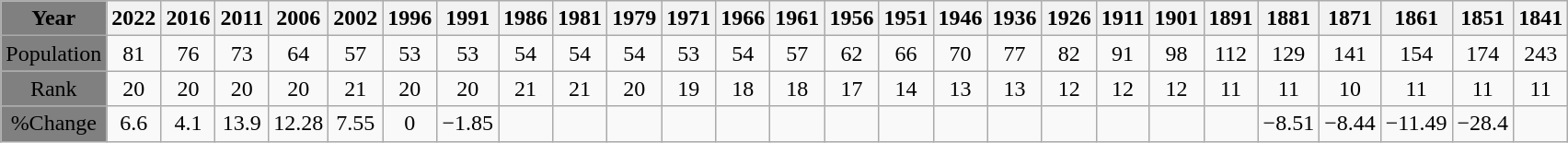<table class="wikitable">
<tr>
<th style="background:grey;">Year</th>
<th>2022</th>
<th>2016</th>
<th>2011</th>
<th>2006</th>
<th>2002</th>
<th>1996</th>
<th>1991</th>
<th>1986</th>
<th>1981</th>
<th>1979</th>
<th>1971</th>
<th>1966</th>
<th>1961</th>
<th>1956</th>
<th>1951</th>
<th>1946</th>
<th>1936</th>
<th>1926</th>
<th>1911</th>
<th>1901</th>
<th>1891</th>
<th>1881</th>
<th>1871</th>
<th>1861</th>
<th>1851</th>
<th>1841</th>
</tr>
<tr align="center">
<td style="background:grey;">Population</td>
<td>81</td>
<td>76</td>
<td>73</td>
<td>64</td>
<td>57</td>
<td>53</td>
<td>53</td>
<td>54</td>
<td>54</td>
<td>54</td>
<td>53</td>
<td>54</td>
<td>57</td>
<td>62</td>
<td>66</td>
<td>70</td>
<td>77</td>
<td>82</td>
<td>91</td>
<td>98</td>
<td>112</td>
<td>129</td>
<td>141</td>
<td>154</td>
<td>174</td>
<td>243</td>
</tr>
<tr align="center">
<td style="background:grey;">Rank</td>
<td>20</td>
<td>20</td>
<td>20</td>
<td>20</td>
<td>21</td>
<td>20</td>
<td>20</td>
<td>21</td>
<td>21</td>
<td>20</td>
<td>19</td>
<td>18</td>
<td>18</td>
<td>17</td>
<td>14</td>
<td>13</td>
<td>13</td>
<td>12</td>
<td>12</td>
<td>12</td>
<td>11</td>
<td>11</td>
<td>10</td>
<td>11</td>
<td>11</td>
<td>11</td>
</tr>
<tr align="center">
<td style="background:grey;">%Change</td>
<td>6.6</td>
<td>4.1</td>
<td>13.9</td>
<td>12.28</td>
<td>7.55</td>
<td>0</td>
<td>−1.85</td>
<td></td>
<td></td>
<td></td>
<td></td>
<td></td>
<td></td>
<td></td>
<td></td>
<td></td>
<td></td>
<td></td>
<td></td>
<td></td>
<td></td>
<td>−8.51</td>
<td>−8.44</td>
<td>−11.49</td>
<td>−28.4</td>
<td></td>
</tr>
</table>
